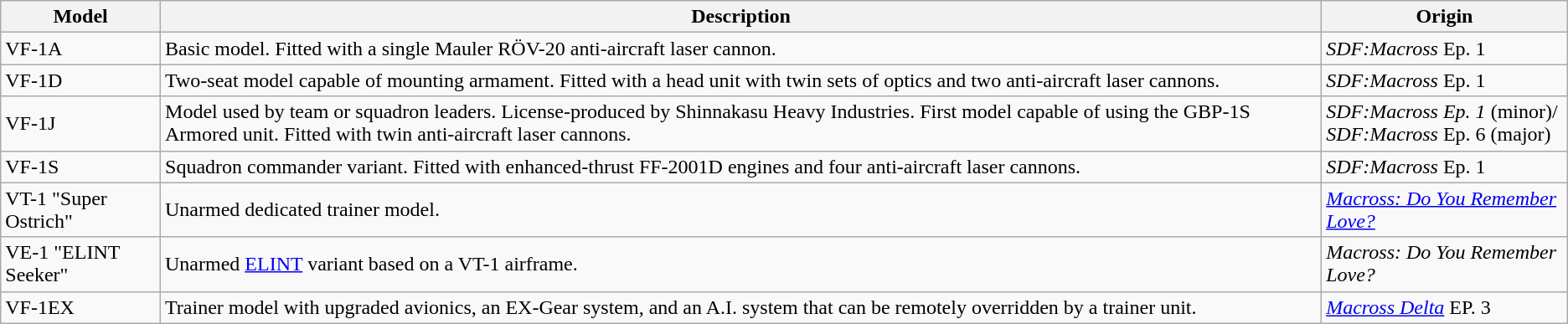<table class="wikitable">
<tr>
<th>Model</th>
<th>Description</th>
<th>Origin</th>
</tr>
<tr>
<td>VF-1A</td>
<td>Basic model. Fitted with a single Mauler RÖV-20 anti-aircraft laser cannon.</td>
<td><em>SDF:Macross</em> Ep. 1</td>
</tr>
<tr>
<td>VF-1D</td>
<td>Two-seat model capable of mounting armament. Fitted with a head unit with twin sets of optics and two anti-aircraft laser cannons.</td>
<td><em>SDF:Macross</em> Ep. 1</td>
</tr>
<tr>
<td>VF-1J</td>
<td>Model used by team or squadron leaders. License-produced by Shinnakasu Heavy Industries. First model capable of using the GBP-1S Armored unit. Fitted with twin anti-aircraft laser cannons.</td>
<td><em>SDF:Macross Ep. 1</em> (minor)/<br><em>SDF:Macross</em> Ep. 6 (major)</td>
</tr>
<tr>
<td>VF-1S</td>
<td>Squadron commander variant. Fitted with enhanced-thrust FF-2001D engines and four anti-aircraft laser cannons.</td>
<td><em>SDF:Macross</em> Ep. 1</td>
</tr>
<tr>
<td>VT-1 "Super Ostrich"</td>
<td>Unarmed dedicated trainer model.</td>
<td><em><a href='#'>Macross: Do You Remember Love?</a></em></td>
</tr>
<tr>
<td>VE-1 "ELINT Seeker"</td>
<td>Unarmed <a href='#'>ELINT</a> variant based on a VT-1 airframe.</td>
<td><em>Macross: Do You Remember Love?</em></td>
</tr>
<tr>
<td>VF-1EX</td>
<td>Trainer model with upgraded avionics, an EX-Gear system, and an A.I. system that can be remotely overridden by a trainer unit.</td>
<td><em><a href='#'>Macross Delta</a></em> EP. 3</td>
</tr>
</table>
